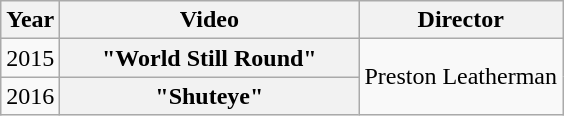<table class="wikitable plainrowheaders">
<tr>
<th>Year</th>
<th style="width:12em;">Video</th>
<th>Director</th>
</tr>
<tr>
<td>2015</td>
<th scope="row">"World Still Round"</th>
<td rowspan="2">Preston Leatherman</td>
</tr>
<tr>
<td>2016</td>
<th scope="row">"Shuteye"</th>
</tr>
</table>
